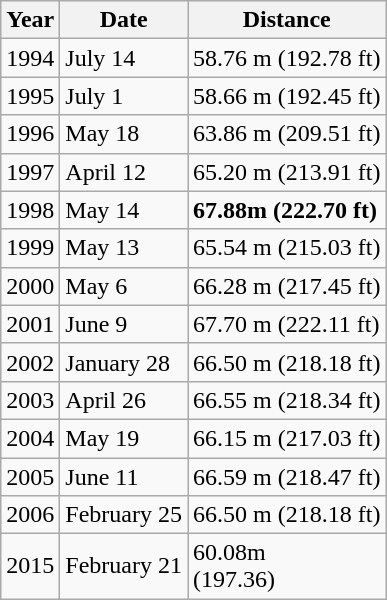<table class="wikitable">
<tr>
<th>Year</th>
<th>Date</th>
<th>Distance</th>
</tr>
<tr>
<td>1994</td>
<td>July 14</td>
<td>58.76 m (192.78 ft)</td>
</tr>
<tr>
<td>1995</td>
<td>July 1</td>
<td>58.66 m (192.45 ft)</td>
</tr>
<tr>
<td>1996</td>
<td>May 18</td>
<td>63.86 m (209.51 ft)</td>
</tr>
<tr>
<td>1997</td>
<td>April 12</td>
<td>65.20 m (213.91 ft)</td>
</tr>
<tr>
<td>1998</td>
<td>May 14</td>
<td><strong>67.88m (222.70 ft)</strong></td>
</tr>
<tr>
<td>1999</td>
<td>May 13</td>
<td>65.54 m (215.03 ft)</td>
</tr>
<tr>
<td>2000</td>
<td>May 6</td>
<td>66.28 m (217.45 ft)</td>
</tr>
<tr>
<td>2001</td>
<td>June 9</td>
<td>67.70 m (222.11 ft)</td>
</tr>
<tr>
<td>2002</td>
<td>January 28</td>
<td>66.50 m (218.18 ft)</td>
</tr>
<tr>
<td>2003</td>
<td>April 26</td>
<td>66.55 m (218.34 ft)</td>
</tr>
<tr>
<td>2004</td>
<td>May 19</td>
<td>66.15 m (217.03 ft)</td>
</tr>
<tr>
<td>2005</td>
<td>June 11</td>
<td>66.59 m (218.47 ft)</td>
</tr>
<tr>
<td>2006</td>
<td>February 25</td>
<td>66.50 m (218.18 ft)</td>
</tr>
<tr>
<td>2015</td>
<td>February 21</td>
<td>60.08m<br>(197.36)</td>
</tr>
</table>
